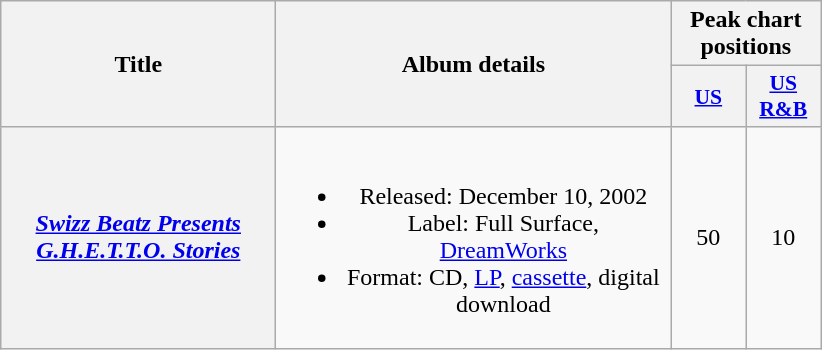<table class="wikitable plainrowheaders" style="text-align:center;">
<tr>
<th scope="col" rowspan="2" style="width:11em;">Title</th>
<th scope="col" rowspan="2" style="width:16em;">Album details</th>
<th scope="col" colspan="2">Peak chart positions</th>
</tr>
<tr>
<th style="width:3em;font-size:90%;"><a href='#'>US</a><br></th>
<th style="width:3em;font-size:90%;"><a href='#'>US<br>R&B</a><br></th>
</tr>
<tr>
<th scope="row"><em><a href='#'>Swizz Beatz Presents G.H.E.T.T.O. Stories</a></em></th>
<td><br><ul><li>Released: December 10, 2002</li><li>Label: Full Surface, <a href='#'>DreamWorks</a></li><li>Format: CD, <a href='#'>LP</a>, <a href='#'>cassette</a>, digital download</li></ul></td>
<td>50</td>
<td>10</td>
</tr>
</table>
